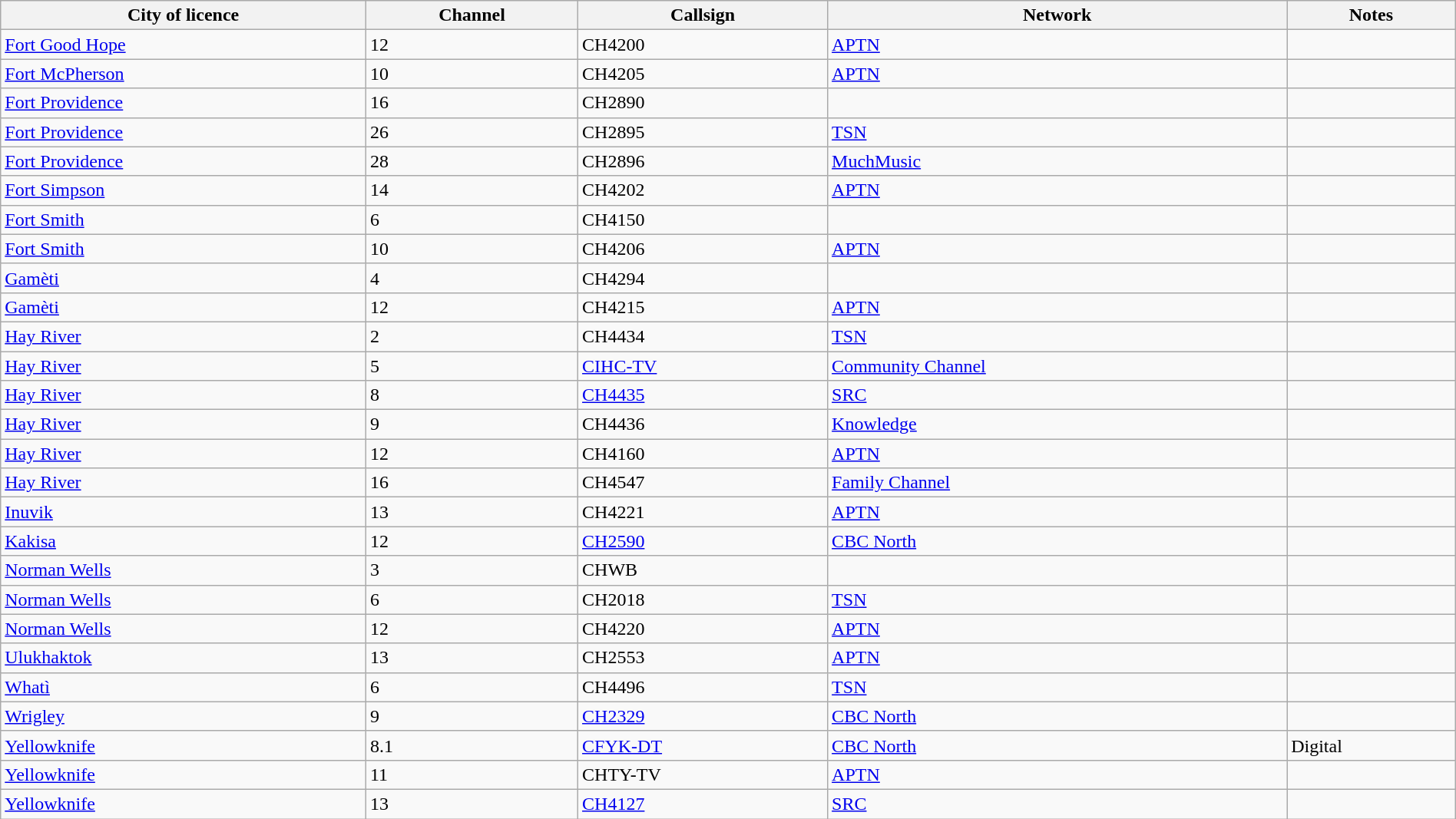<table class="sortable wikitable" width="100%">
<tr>
<th>City of licence</th>
<th>Channel</th>
<th>Callsign</th>
<th>Network</th>
<th>Notes</th>
</tr>
<tr>
<td><a href='#'>Fort Good Hope</a></td>
<td>12</td>
<td>CH4200</td>
<td><a href='#'>APTN</a></td>
<td></td>
</tr>
<tr>
<td><a href='#'>Fort McPherson</a></td>
<td>10</td>
<td>CH4205</td>
<td><a href='#'>APTN</a></td>
<td></td>
</tr>
<tr>
<td><a href='#'>Fort Providence</a></td>
<td>16</td>
<td>CH2890</td>
<td></td>
<td></td>
</tr>
<tr>
<td><a href='#'>Fort Providence</a></td>
<td>26</td>
<td>CH2895</td>
<td><a href='#'>TSN</a></td>
<td></td>
</tr>
<tr>
<td><a href='#'>Fort Providence</a></td>
<td>28</td>
<td>CH2896</td>
<td><a href='#'>MuchMusic</a></td>
<td></td>
</tr>
<tr>
<td><a href='#'>Fort Simpson</a></td>
<td>14</td>
<td>CH4202</td>
<td><a href='#'>APTN</a></td>
<td></td>
</tr>
<tr>
<td><a href='#'>Fort Smith</a></td>
<td>6</td>
<td>CH4150</td>
<td></td>
<td></td>
</tr>
<tr>
<td><a href='#'>Fort Smith</a></td>
<td>10</td>
<td>CH4206</td>
<td><a href='#'>APTN</a></td>
<td></td>
</tr>
<tr>
<td><a href='#'>Gamèti</a></td>
<td>4</td>
<td>CH4294</td>
<td></td>
</tr>
<tr>
<td><a href='#'>Gamèti</a></td>
<td>12</td>
<td>CH4215</td>
<td><a href='#'>APTN</a></td>
<td></td>
</tr>
<tr>
<td><a href='#'>Hay River</a></td>
<td>2</td>
<td>CH4434</td>
<td><a href='#'>TSN</a></td>
<td></td>
</tr>
<tr>
<td><a href='#'>Hay River</a></td>
<td>5</td>
<td><a href='#'>CIHC-TV</a></td>
<td><a href='#'>Community Channel</a></td>
<td></td>
</tr>
<tr>
<td><a href='#'>Hay River</a></td>
<td>8</td>
<td><a href='#'>CH4435</a>  </td>
<td><a href='#'>SRC</a></td>
<td></td>
</tr>
<tr>
<td><a href='#'>Hay River</a></td>
<td>9</td>
<td>CH4436</td>
<td><a href='#'>Knowledge</a></td>
<td></td>
</tr>
<tr>
<td><a href='#'>Hay River</a></td>
<td>12</td>
<td>CH4160</td>
<td><a href='#'>APTN</a></td>
<td></td>
</tr>
<tr>
<td><a href='#'>Hay River</a></td>
<td>16</td>
<td>CH4547</td>
<td><a href='#'>Family Channel</a></td>
<td></td>
</tr>
<tr>
<td><a href='#'>Inuvik</a></td>
<td>13</td>
<td>CH4221</td>
<td><a href='#'>APTN</a></td>
<td></td>
</tr>
<tr>
<td><a href='#'>Kakisa</a></td>
<td>12</td>
<td><a href='#'>CH2590</a>  </td>
<td><a href='#'>CBC North</a></td>
<td></td>
</tr>
<tr>
<td><a href='#'>Norman Wells</a></td>
<td>3</td>
<td>CHWB</td>
<td></td>
<td></td>
</tr>
<tr>
<td><a href='#'>Norman Wells</a></td>
<td>6</td>
<td>CH2018</td>
<td><a href='#'>TSN</a></td>
<td></td>
</tr>
<tr>
<td><a href='#'>Norman Wells</a></td>
<td>12</td>
<td>CH4220</td>
<td><a href='#'>APTN</a></td>
<td></td>
</tr>
<tr>
<td><a href='#'>Ulukhaktok</a></td>
<td>13</td>
<td>CH2553</td>
<td><a href='#'>APTN</a></td>
<td></td>
</tr>
<tr>
<td><a href='#'>Whatì</a></td>
<td>6</td>
<td>CH4496</td>
<td><a href='#'>TSN</a></td>
<td></td>
</tr>
<tr>
<td><a href='#'>Wrigley</a></td>
<td>9</td>
<td><a href='#'>CH2329</a>  </td>
<td><a href='#'>CBC North</a></td>
<td></td>
</tr>
<tr>
<td><a href='#'>Yellowknife</a></td>
<td>8.1</td>
<td><a href='#'>CFYK-DT</a></td>
<td><a href='#'>CBC North</a></td>
<td>Digital</td>
</tr>
<tr>
<td><a href='#'>Yellowknife</a></td>
<td>11</td>
<td>CHTY-TV</td>
<td><a href='#'>APTN</a></td>
<td></td>
</tr>
<tr>
<td><a href='#'>Yellowknife</a></td>
<td>13</td>
<td><a href='#'>CH4127</a>  </td>
<td><a href='#'>SRC</a></td>
</tr>
</table>
